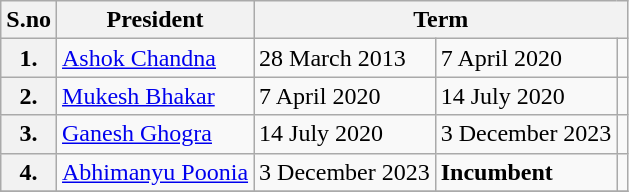<table class="wikitable sortable">
<tr>
<th>S.no</th>
<th>President</th>
<th colspan=3>Term</th>
</tr>
<tr>
<th>1.</th>
<td><a href='#'>Ashok Chandna</a></td>
<td>28 March 2013</td>
<td>7 April 2020</td>
<td><strong></strong></td>
</tr>
<tr>
<th>2.</th>
<td><a href='#'>Mukesh Bhakar</a></td>
<td>7 April 2020</td>
<td>14 July 2020</td>
<td><strong></strong></td>
</tr>
<tr>
<th>3.</th>
<td><a href='#'>Ganesh Ghogra</a></td>
<td>14 July 2020</td>
<td>3 December 2023</td>
<td><strong></strong></td>
</tr>
<tr>
<th>4.</th>
<td><a href='#'>Abhimanyu Poonia</a></td>
<td>3 December 2023</td>
<td><strong>Incumbent</strong></td>
<td><strong></strong></td>
</tr>
<tr>
</tr>
</table>
